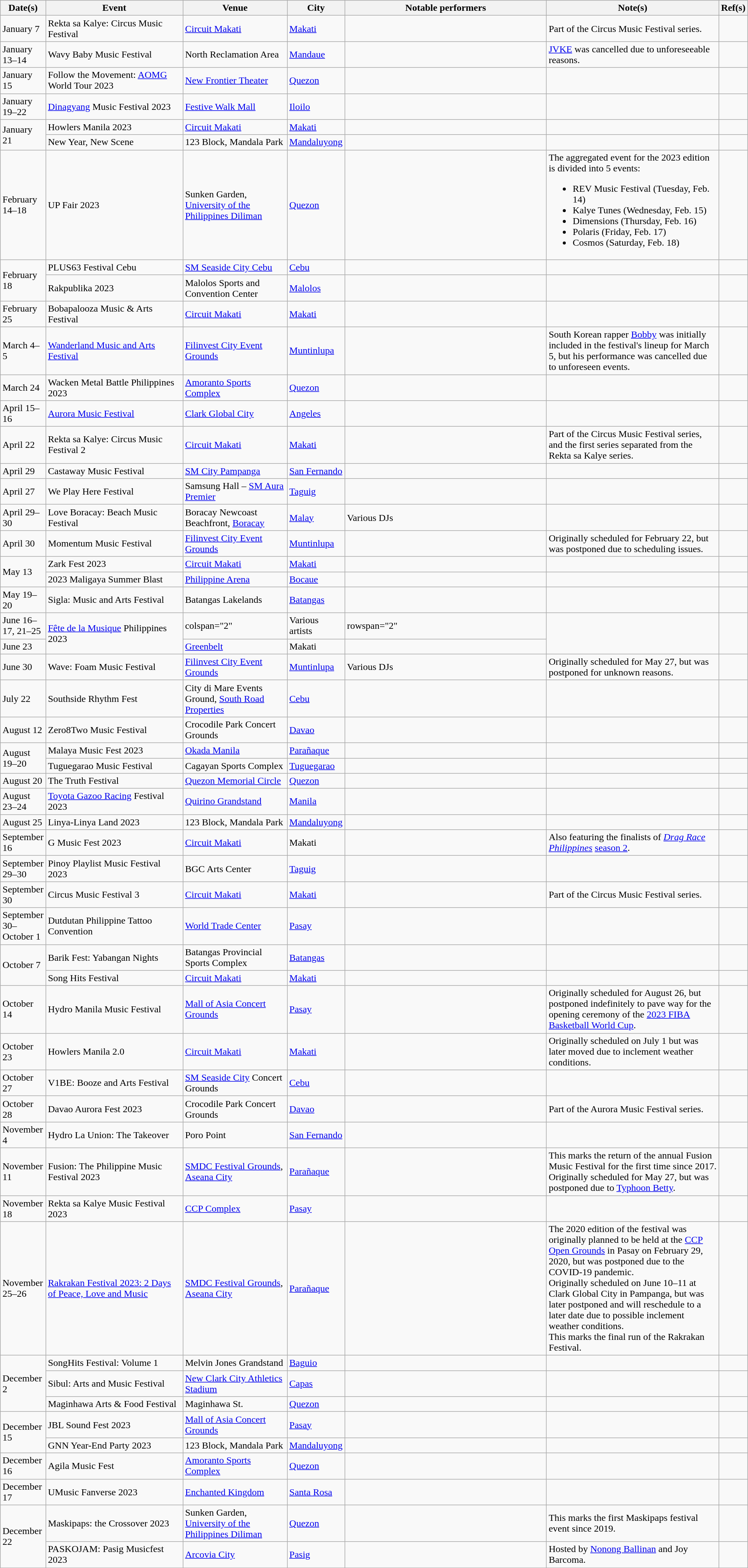<table class="wikitable sortable" style="font-size: 100%; width=100%;" style="text-align:center;">
<tr>
<th class="unsortable" style="width: 5%;" scope="col">Date(s)</th>
<th style="width: 20%;" scope="col">Event</th>
<th style="width: 15%;" scope="col">Venue</th>
<th style="width: 5%;" scope="col">City</th>
<th class="unsortable" style="width: 30%;" scope="col">Notable performers</th>
<th style="width: 30%;" scope="col">Note(s)</th>
<th style="width: 1%;" scope="col">Ref(s)</th>
</tr>
<tr>
<td>January 7</td>
<td>Rekta sa Kalye: Circus Music Festival</td>
<td><a href='#'>Circuit Makati</a></td>
<td><a href='#'>Makati</a></td>
<td></td>
<td>Part of the Circus Music Festival series.</td>
<td></td>
</tr>
<tr>
<td>January 13–14</td>
<td>Wavy Baby Music Festival</td>
<td>North Reclamation Area</td>
<td><a href='#'>Mandaue</a></td>
<td></td>
<td><a href='#'>JVKE</a> was cancelled due to unforeseeable reasons.</td>
<td></td>
</tr>
<tr>
<td>January 15</td>
<td>Follow the Movement: <a href='#'>AOMG</a> World Tour 2023</td>
<td><a href='#'>New Frontier Theater</a></td>
<td><a href='#'>Quezon</a></td>
<td></td>
<td></td>
<td></td>
</tr>
<tr>
<td>January 19–22</td>
<td><a href='#'>Dinagyang</a> Music Festival 2023</td>
<td><a href='#'>Festive Walk Mall</a></td>
<td><a href='#'>Iloilo</a></td>
<td></td>
<td></td>
<td></td>
</tr>
<tr>
<td rowspan="2">January 21</td>
<td>Howlers Manila 2023</td>
<td><a href='#'>Circuit Makati</a></td>
<td><a href='#'>Makati</a></td>
<td></td>
<td></td>
<td></td>
</tr>
<tr>
<td>New Year, New Scene</td>
<td>123 Block, Mandala Park</td>
<td><a href='#'>Mandaluyong</a></td>
<td></td>
<td></td>
<td></td>
</tr>
<tr>
<td>February 14–18</td>
<td>UP Fair 2023</td>
<td>Sunken Garden, <a href='#'>University of the Philippines Diliman</a></td>
<td><a href='#'>Quezon</a></td>
<td></td>
<td>The aggregated event for the 2023 edition is divided into 5 events:<br><ul><li>REV Music Festival (Tuesday, Feb. 14)</li><li>Kalye Tunes (Wednesday, Feb. 15)</li><li>Dimensions (Thursday, Feb. 16)</li><li>Polaris (Friday, Feb. 17)</li><li>Cosmos (Saturday, Feb. 18)</li></ul></td>
<td></td>
</tr>
<tr>
<td rowspan="2">February 18</td>
<td>PLUS63 Festival Cebu</td>
<td><a href='#'>SM Seaside City Cebu</a></td>
<td><a href='#'>Cebu</a></td>
<td></td>
<td></td>
<td></td>
</tr>
<tr>
<td>Rakpublika 2023</td>
<td>Malolos Sports and Convention Center</td>
<td><a href='#'>Malolos</a></td>
<td></td>
<td></td>
<td></td>
</tr>
<tr>
<td>February 25</td>
<td>Bobapalooza Music & Arts Festival</td>
<td><a href='#'>Circuit Makati</a></td>
<td><a href='#'>Makati</a></td>
<td></td>
<td></td>
<td></td>
</tr>
<tr>
<td>March 4–5</td>
<td><a href='#'>Wanderland Music and Arts Festival</a></td>
<td><a href='#'>Filinvest City Event Grounds</a></td>
<td><a href='#'>Muntinlupa</a></td>
<td></td>
<td>South Korean rapper <a href='#'>Bobby</a> was initially included in the festival's lineup for March 5, but his performance was cancelled due to unforeseen events.</td>
<td></td>
</tr>
<tr>
<td>March 24</td>
<td>Wacken Metal Battle Philippines 2023</td>
<td><a href='#'>Amoranto Sports Complex</a></td>
<td><a href='#'>Quezon</a></td>
<td></td>
<td></td>
<td></td>
</tr>
<tr>
<td>April 15–16</td>
<td><a href='#'>Aurora Music Festival</a></td>
<td><a href='#'>Clark Global City</a></td>
<td><a href='#'>Angeles</a></td>
<td></td>
<td></td>
<td></td>
</tr>
<tr>
<td>April 22</td>
<td>Rekta sa Kalye: Circus Music Festival 2</td>
<td><a href='#'>Circuit Makati</a></td>
<td><a href='#'>Makati</a></td>
<td></td>
<td>Part of the Circus Music Festival series, and the first series separated from the Rekta sa Kalye series.</td>
<td></td>
</tr>
<tr>
<td>April 29</td>
<td>Castaway Music Festival</td>
<td><a href='#'>SM City Pampanga</a></td>
<td><a href='#'>San Fernando</a></td>
<td></td>
<td></td>
<td></td>
</tr>
<tr>
<td>April 27</td>
<td>We Play Here Festival</td>
<td>Samsung Hall – <a href='#'>SM Aura Premier</a></td>
<td><a href='#'>Taguig</a></td>
<td></td>
<td></td>
<td></td>
</tr>
<tr>
<td>April 29–30</td>
<td>Love Boracay: Beach Music Festival</td>
<td>Boracay Newcoast Beachfront, <a href='#'>Boracay</a></td>
<td><a href='#'>Malay</a></td>
<td>Various DJs</td>
<td></td>
<td></td>
</tr>
<tr>
<td>April 30</td>
<td>Momentum Music Festival</td>
<td><a href='#'>Filinvest City Event Grounds</a></td>
<td><a href='#'>Muntinlupa</a></td>
<td></td>
<td>Originally scheduled for February 22, but was postponed due to scheduling issues.</td>
<td></td>
</tr>
<tr>
<td rowspan="2">May 13</td>
<td>Zark Fest 2023</td>
<td><a href='#'>Circuit Makati</a></td>
<td><a href='#'>Makati</a></td>
<td></td>
<td></td>
<td></td>
</tr>
<tr>
<td>2023 Maligaya Summer Blast</td>
<td><a href='#'>Philippine Arena</a></td>
<td><a href='#'>Bocaue</a></td>
<td></td>
<td></td>
<td></td>
</tr>
<tr>
<td>May 19–20</td>
<td>Sigla: Music and Arts Festival</td>
<td>Batangas Lakelands</td>
<td><a href='#'>Batangas</a></td>
<td></td>
<td></td>
<td></td>
</tr>
<tr>
<td>June 16–17, 21–25</td>
<td rowspan="2"><a href='#'>Fête de la Musique</a> Philippines 2023</td>
<td>colspan="2" </td>
<td>Various artists</td>
<td>rowspan="2" </td>
<td rowspan="2"></td>
</tr>
<tr>
<td>June 23</td>
<td><a href='#'>Greenbelt</a></td>
<td>Makati</td>
<td></td>
</tr>
<tr>
<td>June 30</td>
<td>Wave: Foam Music Festival</td>
<td><a href='#'>Filinvest City Event Grounds</a></td>
<td><a href='#'>Muntinlupa</a></td>
<td>Various DJs</td>
<td>Originally scheduled for May 27, but was postponed for unknown reasons.</td>
<td></td>
</tr>
<tr>
<td>July 22</td>
<td>Southside Rhythm Fest</td>
<td>City di Mare Events Ground, <a href='#'>South Road Properties</a></td>
<td><a href='#'>Cebu</a></td>
<td></td>
<td></td>
<td></td>
</tr>
<tr>
<td>August 12</td>
<td>Zero8Two Music Festival</td>
<td>Crocodile Park Concert Grounds</td>
<td><a href='#'>Davao</a></td>
<td></td>
<td></td>
<td></td>
</tr>
<tr>
<td rowspan="2">August 19–20</td>
<td>Malaya Music Fest 2023</td>
<td><a href='#'>Okada Manila</a></td>
<td><a href='#'>Parañaque</a></td>
<td></td>
<td></td>
<td></td>
</tr>
<tr>
<td>Tuguegarao Music Festival</td>
<td>Cagayan Sports Complex</td>
<td><a href='#'>Tuguegarao</a></td>
<td></td>
<td></td>
<td></td>
</tr>
<tr>
<td>August 20</td>
<td>The Truth Festival</td>
<td><a href='#'>Quezon Memorial Circle</a></td>
<td><a href='#'>Quezon</a></td>
<td></td>
<td></td>
<td></td>
</tr>
<tr>
<td>August 23–24</td>
<td><a href='#'>Toyota Gazoo Racing</a> Festival 2023</td>
<td><a href='#'>Quirino Grandstand</a></td>
<td><a href='#'>Manila</a></td>
<td></td>
<td></td>
<td></td>
</tr>
<tr>
<td>August 25</td>
<td>Linya-Linya Land 2023</td>
<td>123 Block, Mandala Park</td>
<td><a href='#'>Mandaluyong</a></td>
<td></td>
<td></td>
<td></td>
</tr>
<tr>
<td>September 16</td>
<td>G Music Fest 2023</td>
<td><a href='#'>Circuit Makati</a></td>
<td>Makati</td>
<td></td>
<td>Also featuring the finalists of <em><a href='#'>Drag Race Philippines</a></em> <a href='#'>season 2</a>.</td>
<td></td>
</tr>
<tr>
<td>September 29–30</td>
<td>Pinoy Playlist Music Festival 2023</td>
<td>BGC Arts Center</td>
<td><a href='#'>Taguig</a></td>
<td></td>
<td></td>
<td></td>
</tr>
<tr>
<td>September 30</td>
<td>Circus Music Festival 3</td>
<td><a href='#'>Circuit Makati</a></td>
<td><a href='#'>Makati</a></td>
<td></td>
<td>Part of the Circus Music Festival series.</td>
<td></td>
</tr>
<tr>
<td>September 30–October 1</td>
<td>Dutdutan Philippine Tattoo Convention</td>
<td><a href='#'>World Trade Center</a></td>
<td><a href='#'>Pasay</a></td>
<td></td>
<td></td>
<td></td>
</tr>
<tr>
<td rowspan="2">October 7</td>
<td>Barik Fest: Yabangan Nights</td>
<td>Batangas Provincial Sports Complex</td>
<td><a href='#'>Batangas</a></td>
<td></td>
<td></td>
<td></td>
</tr>
<tr>
<td>Song Hits Festival</td>
<td><a href='#'>Circuit Makati</a></td>
<td><a href='#'>Makati</a></td>
<td></td>
<td></td>
<td></td>
</tr>
<tr>
<td>October 14</td>
<td>Hydro Manila Music Festival</td>
<td><a href='#'>Mall of Asia Concert Grounds</a></td>
<td><a href='#'>Pasay</a></td>
<td></td>
<td>Originally scheduled for August 26, but postponed indefinitely to pave way for the opening ceremony of the <a href='#'>2023 FIBA Basketball World Cup</a>.</td>
<td></td>
</tr>
<tr>
<td>October 23</td>
<td>Howlers Manila 2.0</td>
<td><a href='#'>Circuit Makati</a></td>
<td><a href='#'>Makati</a></td>
<td></td>
<td>Originally scheduled on July 1 but was later moved due to inclement weather conditions.</td>
<td></td>
</tr>
<tr>
<td>October 27</td>
<td>V1BE: Booze and Arts Festival</td>
<td><a href='#'>SM Seaside City</a> Concert Grounds</td>
<td><a href='#'>Cebu</a></td>
<td></td>
<td></td>
<td></td>
</tr>
<tr>
<td>October 28</td>
<td>Davao Aurora Fest 2023</td>
<td>Crocodile Park Concert Grounds</td>
<td><a href='#'>Davao</a></td>
<td></td>
<td>Part of the Aurora Music Festival series.</td>
<td></td>
</tr>
<tr>
<td>November 4</td>
<td>Hydro La Union: The Takeover</td>
<td>Poro Point</td>
<td><a href='#'>San Fernando</a></td>
<td></td>
<td></td>
<td></td>
</tr>
<tr>
<td>November 11</td>
<td>Fusion: The Philippine Music Festival 2023</td>
<td><a href='#'>SMDC Festival Grounds</a>, <a href='#'>Aseana City</a></td>
<td><a href='#'>Parañaque</a></td>
<td></td>
<td>This marks the return of the annual Fusion Music Festival for the first time since 2017. Originally scheduled for May 27, but was postponed due to <a href='#'>Typhoon Betty</a>.</td>
<td></td>
</tr>
<tr>
<td>November 18</td>
<td>Rekta sa Kalye Music Festival 2023</td>
<td><a href='#'>CCP Complex</a></td>
<td><a href='#'>Pasay</a></td>
<td></td>
<td></td>
<td></td>
</tr>
<tr>
<td>November 25–26</td>
<td><a href='#'>Rakrakan Festival 2023: 2 Days of Peace, Love and Music</a></td>
<td><a href='#'>SMDC Festival Grounds</a>, <a href='#'>Aseana City</a></td>
<td><a href='#'>Parañaque</a></td>
<td></td>
<td>The 2020 edition of the festival was originally planned to be held at the <a href='#'>CCP Open Grounds</a> in Pasay on February 29, 2020, but was postponed due to the COVID-19 pandemic.<br>Originally scheduled on June 10–11 at Clark Global City in Pampanga, but was later postponed and will reschedule to a later date due to possible inclement weather conditions.<br>This marks the final run of the Rakrakan Festival.</td>
<td></td>
</tr>
<tr>
<td rowspan="3">December 2</td>
<td>SongHits Festival: Volume 1</td>
<td>Melvin Jones Grandstand</td>
<td><a href='#'>Baguio</a></td>
<td></td>
<td></td>
<td></td>
</tr>
<tr>
<td>Sibul: Arts and Music Festival</td>
<td><a href='#'>New Clark City Athletics Stadium</a></td>
<td><a href='#'>Capas</a></td>
<td></td>
<td></td>
<td></td>
</tr>
<tr>
<td>Maginhawa Arts & Food Festival</td>
<td>Maginhawa St.</td>
<td><a href='#'>Quezon</a></td>
<td></td>
<td></td>
<td></td>
</tr>
<tr>
<td rowspan="2">December 15</td>
<td>JBL Sound Fest 2023</td>
<td><a href='#'>Mall of Asia Concert Grounds</a></td>
<td><a href='#'>Pasay</a></td>
<td></td>
<td></td>
<td></td>
</tr>
<tr>
<td>GNN Year-End Party 2023</td>
<td>123 Block, Mandala Park</td>
<td><a href='#'>Mandaluyong</a></td>
<td></td>
<td></td>
<td></td>
</tr>
<tr>
<td>December 16</td>
<td>Agila Music Fest</td>
<td><a href='#'>Amoranto Sports Complex</a></td>
<td><a href='#'>Quezon</a></td>
<td></td>
<td></td>
<td></td>
</tr>
<tr>
<td>December 17</td>
<td>UMusic Fanverse 2023</td>
<td><a href='#'>Enchanted Kingdom</a></td>
<td><a href='#'>Santa Rosa</a></td>
<td></td>
<td></td>
<td></td>
</tr>
<tr>
<td rowspan="2">December 22</td>
<td>Maskipaps: the Crossover 2023</td>
<td>Sunken Garden, <a href='#'>University of the Philippines Diliman</a></td>
<td><a href='#'>Quezon</a></td>
<td></td>
<td>This marks the first Maskipaps festival event since 2019.</td>
<td></td>
</tr>
<tr>
<td>PASKOJAM: Pasig Musicfest 2023</td>
<td><a href='#'>Arcovia City</a></td>
<td><a href='#'>Pasig</a></td>
<td></td>
<td>Hosted by <a href='#'>Nonong Ballinan</a> and Joy Barcoma.</td>
<td></td>
</tr>
</table>
